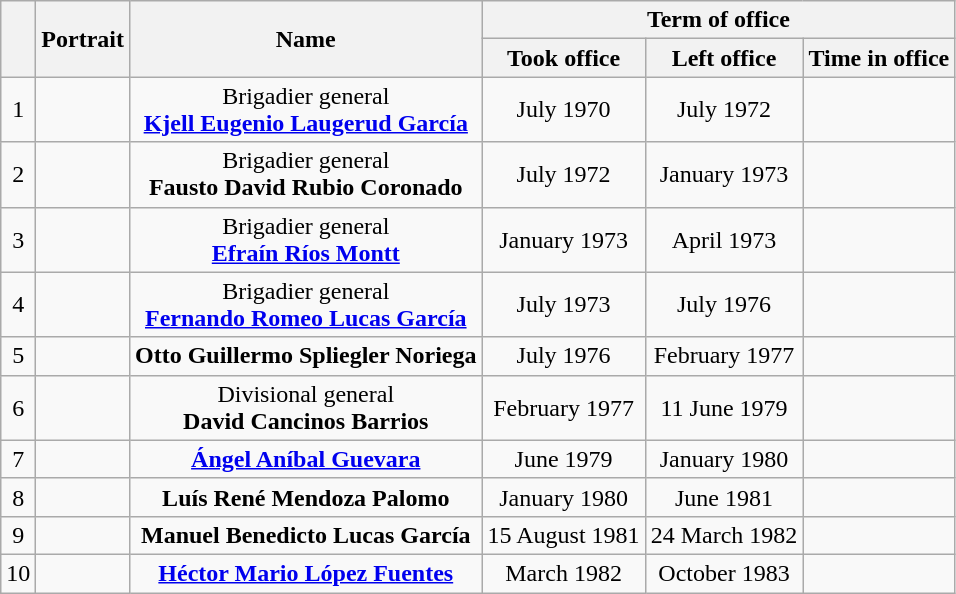<table class="wikitable" style="text-align:center">
<tr>
<th rowspan=2></th>
<th rowspan=2>Portrait</th>
<th rowspan=2>Name<br></th>
<th colspan=3>Term of office</th>
</tr>
<tr>
<th>Took office</th>
<th>Left office</th>
<th>Time in office</th>
</tr>
<tr>
<td>1</td>
<td></td>
<td>Brigadier general<br><strong><a href='#'>Kjell Eugenio Laugerud García</a></strong><br></td>
<td>July 1970</td>
<td>July 1972</td>
<td></td>
</tr>
<tr>
<td>2</td>
<td></td>
<td>Brigadier general<br><strong>Fausto David Rubio Coronado</strong></td>
<td>July 1972</td>
<td>January 1973</td>
<td></td>
</tr>
<tr>
<td>3</td>
<td></td>
<td>Brigadier general<br><strong><a href='#'>Efraín Ríos Montt</a></strong><br></td>
<td>January 1973</td>
<td>April 1973</td>
<td></td>
</tr>
<tr>
<td>4</td>
<td></td>
<td>Brigadier general<br><strong><a href='#'>Fernando Romeo Lucas García</a></strong><br></td>
<td>July 1973</td>
<td>July 1976</td>
<td></td>
</tr>
<tr>
<td>5</td>
<td></td>
<td><strong>Otto Guillermo Spliegler Noriega</strong></td>
<td>July 1976</td>
<td>February 1977</td>
<td></td>
</tr>
<tr>
<td>6</td>
<td></td>
<td>Divisional general<br><strong>David Cancinos Barrios</strong><br></td>
<td>February 1977</td>
<td>11 June 1979</td>
<td></td>
</tr>
<tr>
<td>7</td>
<td></td>
<td><strong><a href='#'>Ángel Aníbal Guevara</a></strong><br></td>
<td>June 1979</td>
<td>January 1980</td>
<td></td>
</tr>
<tr>
<td>8</td>
<td></td>
<td><strong>Luís René Mendoza Palomo</strong></td>
<td>January 1980</td>
<td>June 1981</td>
<td></td>
</tr>
<tr>
<td>9</td>
<td></td>
<td><strong>Manuel Benedicto Lucas García</strong></td>
<td>15 August 1981</td>
<td>24 March 1982</td>
<td></td>
</tr>
<tr>
<td>10</td>
<td></td>
<td><strong><a href='#'>Héctor Mario López Fuentes</a></strong><br></td>
<td>March 1982</td>
<td>October 1983</td>
<td></td>
</tr>
</table>
